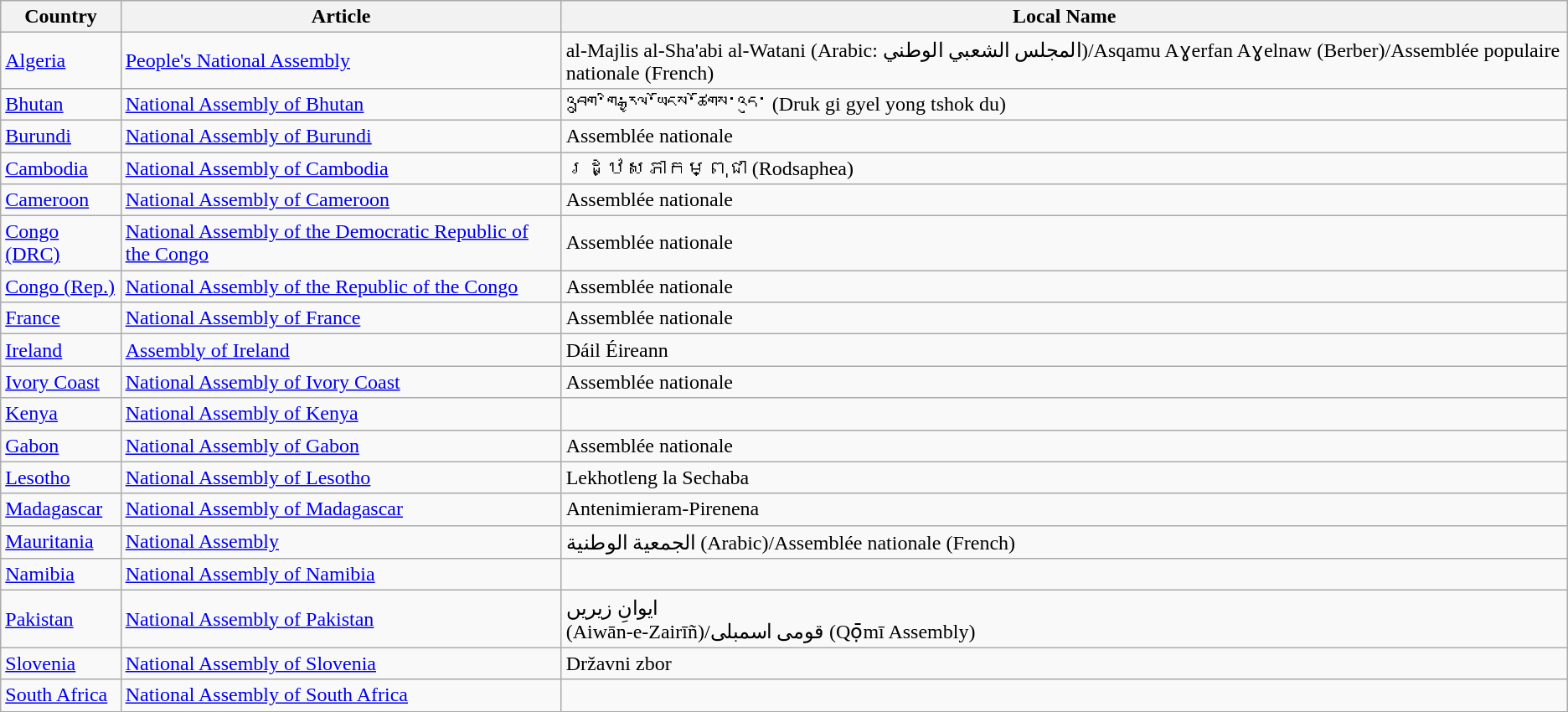<table class="wikitable">
<tr>
<th>Country</th>
<th>Article</th>
<th>Local Name</th>
</tr>
<tr>
<td><a href='#'>Algeria</a></td>
<td><a href='#'>People's National Assembly</a></td>
<td>al-Majlis al-Sha'abi al-Watani (Arabic: المجلس الشعبي الوطني)/Asqamu Aɣerfan Aɣelnaw (Berber)/Assemblée populaire nationale (French)</td>
</tr>
<tr>
<td><a href='#'>Bhutan</a></td>
<td><a href='#'>National Assembly of Bhutan</a></td>
<td>འབྲུག་གི་རྒྱལ་ཡོངས་ཚོགས་འདུ་ (Druk gi gyel yong tshok du)</td>
</tr>
<tr>
<td><a href='#'>Burundi</a></td>
<td><a href='#'>National Assembly of Burundi</a></td>
<td>Assemblée nationale</td>
</tr>
<tr>
<td><a href='#'>Cambodia</a></td>
<td><a href='#'>National Assembly of Cambodia</a></td>
<td>រដ្ឋសភាកម្ពុជា (Rodsaphea)</td>
</tr>
<tr>
<td><a href='#'>Cameroon</a></td>
<td><a href='#'>National Assembly of Cameroon</a></td>
<td>Assemblée nationale</td>
</tr>
<tr>
<td><a href='#'>Congo (DRC)</a></td>
<td><a href='#'>National Assembly of the Democratic Republic of the Congo</a></td>
<td>Assemblée nationale</td>
</tr>
<tr>
<td><a href='#'>Congo (Rep.)</a></td>
<td><a href='#'>National Assembly of the Republic of the Congo</a></td>
<td>Assemblée nationale</td>
</tr>
<tr>
<td><a href='#'>France</a></td>
<td><a href='#'>National Assembly of France</a></td>
<td>Assemblée nationale</td>
</tr>
<tr>
<td><a href='#'>Ireland</a></td>
<td><a href='#'>Assembly of Ireland</a></td>
<td>Dáil Éireann</td>
</tr>
<tr>
<td><a href='#'>Ivory Coast</a></td>
<td><a href='#'>National Assembly of Ivory Coast</a></td>
<td>Assemblée nationale</td>
</tr>
<tr>
<td><a href='#'>Kenya</a></td>
<td><a href='#'>National Assembly of Kenya</a></td>
<td></td>
</tr>
<tr>
<td><a href='#'>Gabon</a></td>
<td><a href='#'>National Assembly of Gabon</a></td>
<td>Assemblée nationale</td>
</tr>
<tr>
<td><a href='#'>Lesotho</a></td>
<td><a href='#'>National Assembly of Lesotho</a></td>
<td>Lekhotleng la Sechaba</td>
</tr>
<tr>
<td><a href='#'>Madagascar</a></td>
<td><a href='#'>National Assembly of Madagascar</a></td>
<td>Antenimieram-Pirenena</td>
</tr>
<tr>
<td><a href='#'>Mauritania</a></td>
<td><a href='#'>National Assembly</a></td>
<td>الجمعية الوطنية (Arabic)/Assemblée nationale (French)</td>
</tr>
<tr>
<td><a href='#'>Namibia</a></td>
<td><a href='#'>National Assembly of Namibia</a></td>
<td></td>
</tr>
<tr>
<td><a href='#'>Pakistan</a></td>
<td><a href='#'>National Assembly of Pakistan</a></td>
<td>ایوانِ زیریں<br>(Aiwān-e-Zairīñ)/قومی اسمبلی (Qọ̄mī Assembly)</td>
</tr>
<tr>
<td><a href='#'>Slovenia</a></td>
<td><a href='#'>National Assembly of Slovenia</a></td>
<td>Državni zbor</td>
</tr>
<tr>
<td><a href='#'>South Africa</a></td>
<td><a href='#'>National Assembly of South Africa</a></td>
<td></td>
</tr>
</table>
